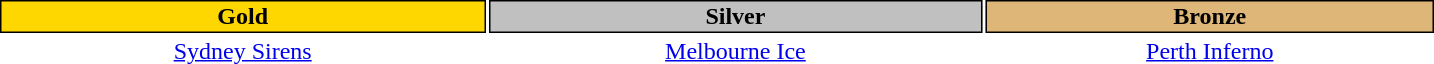<table class="toccolours" align="center" style="width:60em;text-align: center">
<tr>
<th style="background:Gold;color:black;border:#000000 1px solid">Gold</th>
<th style="background:Silver;color:black;border:#000000 1px solid">Silver</th>
<th style="background:#deb678;color:black;border:#000000 1px solid">Bronze</th>
</tr>
<tr>
<td> <a href='#'>Sydney Sirens</a></td>
<td> <a href='#'>Melbourne Ice</a></td>
<td> <a href='#'>Perth Inferno</a></td>
</tr>
<tr>
</tr>
</table>
